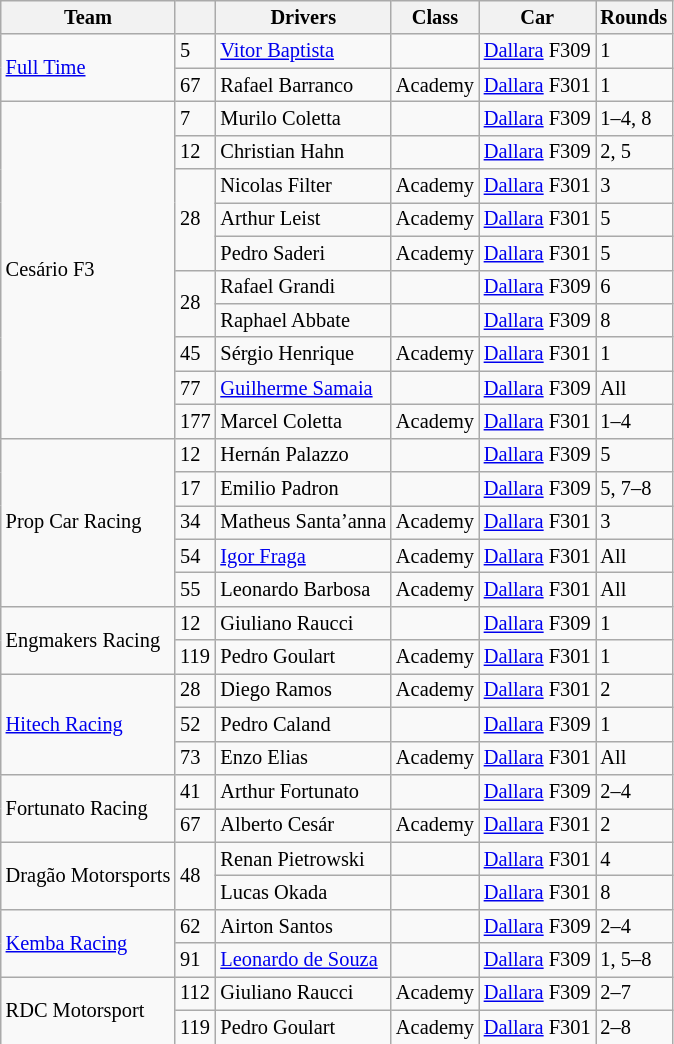<table class="wikitable" style="font-size: 85%;">
<tr>
<th>Team</th>
<th></th>
<th>Drivers</th>
<th>Class</th>
<th>Car</th>
<th>Rounds</th>
</tr>
<tr>
<td rowspan=2><a href='#'>Full Time</a></td>
<td>5</td>
<td> <a href='#'>Vitor Baptista</a></td>
<td></td>
<td><a href='#'>Dallara</a> F309</td>
<td>1</td>
</tr>
<tr>
<td>67</td>
<td> Rafael Barranco</td>
<td>Academy</td>
<td><a href='#'>Dallara</a> F301</td>
<td>1</td>
</tr>
<tr>
<td rowspan=10>Cesário F3</td>
<td>7</td>
<td> Murilo Coletta</td>
<td></td>
<td><a href='#'>Dallara</a> F309</td>
<td>1–4, 8</td>
</tr>
<tr>
<td>12</td>
<td> Christian Hahn</td>
<td></td>
<td><a href='#'>Dallara</a> F309</td>
<td>2, 5</td>
</tr>
<tr>
<td rowspan=3>28</td>
<td> Nicolas Filter</td>
<td>Academy</td>
<td><a href='#'>Dallara</a> F301</td>
<td>3</td>
</tr>
<tr>
<td> Arthur Leist</td>
<td>Academy</td>
<td><a href='#'>Dallara</a> F301</td>
<td>5</td>
</tr>
<tr>
<td> Pedro Saderi</td>
<td>Academy</td>
<td><a href='#'>Dallara</a> F301</td>
<td>5</td>
</tr>
<tr>
<td rowspan=2>28</td>
<td> Rafael Grandi</td>
<td></td>
<td><a href='#'>Dallara</a> F309</td>
<td>6</td>
</tr>
<tr>
<td> Raphael Abbate</td>
<td></td>
<td><a href='#'>Dallara</a> F309</td>
<td>8</td>
</tr>
<tr>
<td>45</td>
<td> Sérgio Henrique</td>
<td>Academy</td>
<td><a href='#'>Dallara</a> F301</td>
<td>1</td>
</tr>
<tr>
<td>77</td>
<td> <a href='#'>Guilherme Samaia</a></td>
<td></td>
<td><a href='#'>Dallara</a> F309</td>
<td>All</td>
</tr>
<tr>
<td>177</td>
<td> Marcel Coletta</td>
<td>Academy</td>
<td><a href='#'>Dallara</a> F301</td>
<td>1–4</td>
</tr>
<tr>
<td rowspan=5>Prop Car Racing</td>
<td>12</td>
<td> Hernán Palazzo</td>
<td></td>
<td><a href='#'>Dallara</a> F309</td>
<td>5</td>
</tr>
<tr>
<td>17</td>
<td> Emilio Padron</td>
<td></td>
<td><a href='#'>Dallara</a> F309</td>
<td>5, 7–8</td>
</tr>
<tr>
<td>34</td>
<td> Matheus Santa’anna</td>
<td>Academy</td>
<td><a href='#'>Dallara</a> F301</td>
<td>3</td>
</tr>
<tr>
<td>54</td>
<td> <a href='#'>Igor Fraga</a></td>
<td>Academy</td>
<td><a href='#'>Dallara</a> F301</td>
<td>All</td>
</tr>
<tr>
<td>55</td>
<td> Leonardo Barbosa</td>
<td>Academy</td>
<td><a href='#'>Dallara</a> F301</td>
<td>All</td>
</tr>
<tr>
<td rowspan=2>Engmakers Racing</td>
<td>12</td>
<td> Giuliano Raucci</td>
<td></td>
<td><a href='#'>Dallara</a> F309</td>
<td>1</td>
</tr>
<tr>
<td>119</td>
<td> Pedro Goulart</td>
<td>Academy</td>
<td><a href='#'>Dallara</a> F301</td>
<td>1</td>
</tr>
<tr>
<td rowspan=3><a href='#'>Hitech Racing</a></td>
<td>28</td>
<td> Diego Ramos</td>
<td>Academy</td>
<td><a href='#'>Dallara</a> F301</td>
<td>2</td>
</tr>
<tr>
<td>52</td>
<td> Pedro Caland</td>
<td></td>
<td><a href='#'>Dallara</a> F309</td>
<td>1</td>
</tr>
<tr>
<td>73</td>
<td> Enzo Elias</td>
<td>Academy</td>
<td><a href='#'>Dallara</a> F301</td>
<td>All</td>
</tr>
<tr>
<td rowspan=2>Fortunato Racing</td>
<td>41</td>
<td> Arthur Fortunato</td>
<td></td>
<td><a href='#'>Dallara</a> F309</td>
<td>2–4</td>
</tr>
<tr>
<td>67</td>
<td> Alberto Cesár</td>
<td>Academy</td>
<td><a href='#'>Dallara</a> F301</td>
<td>2</td>
</tr>
<tr>
<td rowspan=2>Dragão Motorsports</td>
<td rowspan=2>48</td>
<td> Renan Pietrowski</td>
<td></td>
<td><a href='#'>Dallara</a> F301</td>
<td>4</td>
</tr>
<tr>
<td> Lucas Okada</td>
<td></td>
<td><a href='#'>Dallara</a> F301</td>
<td>8</td>
</tr>
<tr>
<td rowspan=2><a href='#'>Kemba Racing</a></td>
<td>62</td>
<td> Airton Santos</td>
<td></td>
<td><a href='#'>Dallara</a> F309</td>
<td>2–4</td>
</tr>
<tr>
<td>91</td>
<td> <a href='#'>Leonardo de Souza</a></td>
<td></td>
<td><a href='#'>Dallara</a> F309</td>
<td>1, 5–8</td>
</tr>
<tr>
<td rowspan=2>RDC Motorsport</td>
<td>112</td>
<td> Giuliano Raucci</td>
<td>Academy</td>
<td><a href='#'>Dallara</a> F309</td>
<td>2–7</td>
</tr>
<tr>
<td>119</td>
<td> Pedro Goulart</td>
<td>Academy</td>
<td><a href='#'>Dallara</a> F301</td>
<td>2–8</td>
</tr>
</table>
